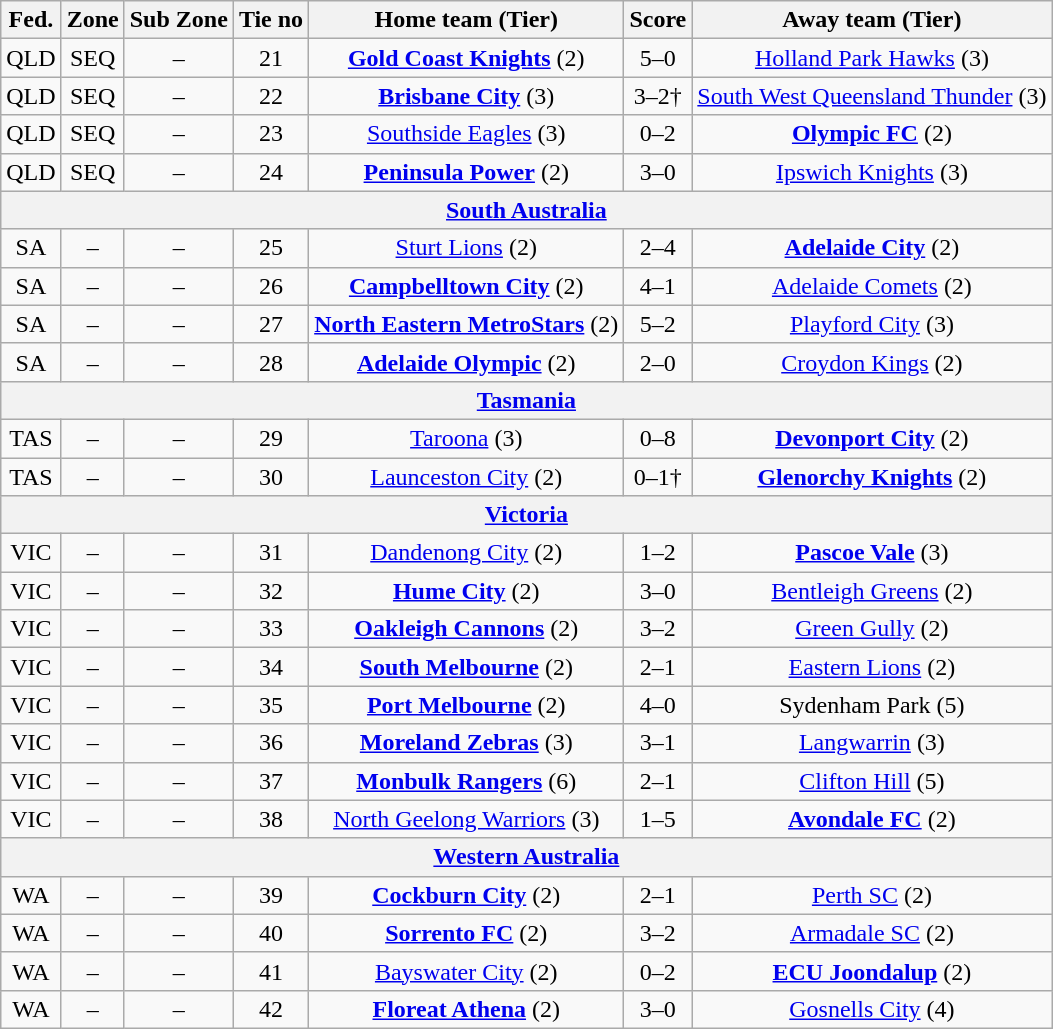<table class="wikitable" style="text-align:center">
<tr>
<th>Fed.</th>
<th>Zone</th>
<th>Sub Zone</th>
<th>Tie no</th>
<th>Home team (Tier)</th>
<th>Score</th>
<th>Away team (Tier)</th>
</tr>
<tr>
<td>QLD</td>
<td>SEQ</td>
<td>–</td>
<td>21</td>
<td><strong><a href='#'>Gold Coast Knights</a></strong> (2)</td>
<td>5–0</td>
<td><a href='#'>Holland Park Hawks</a> (3)</td>
</tr>
<tr>
<td>QLD</td>
<td>SEQ</td>
<td>–</td>
<td>22</td>
<td><strong><a href='#'>Brisbane City</a></strong> (3)</td>
<td>3–2†</td>
<td><a href='#'>South West Queensland Thunder</a> (3)</td>
</tr>
<tr>
<td>QLD</td>
<td>SEQ</td>
<td>–</td>
<td>23</td>
<td><a href='#'>Southside Eagles</a> (3)</td>
<td>0–2</td>
<td><strong><a href='#'>Olympic FC</a></strong> (2)</td>
</tr>
<tr>
<td>QLD</td>
<td>SEQ</td>
<td>–</td>
<td>24</td>
<td><strong><a href='#'>Peninsula Power</a></strong> (2)</td>
<td>3–0</td>
<td><a href='#'>Ipswich Knights</a> (3)</td>
</tr>
<tr>
<th colspan=7><a href='#'>South Australia</a></th>
</tr>
<tr>
<td>SA</td>
<td>–</td>
<td>–</td>
<td>25</td>
<td><a href='#'>Sturt Lions</a> (2)</td>
<td>2–4</td>
<td><strong><a href='#'>Adelaide City</a></strong> (2)</td>
</tr>
<tr>
<td>SA</td>
<td>–</td>
<td>–</td>
<td>26</td>
<td><strong><a href='#'>Campbelltown City</a></strong> (2)</td>
<td>4–1</td>
<td><a href='#'>Adelaide Comets</a> (2)</td>
</tr>
<tr>
<td>SA</td>
<td>–</td>
<td>–</td>
<td>27</td>
<td><strong><a href='#'>North Eastern MetroStars</a></strong> (2)</td>
<td>5–2</td>
<td><a href='#'>Playford City</a> (3)</td>
</tr>
<tr>
<td>SA</td>
<td>–</td>
<td>–</td>
<td>28</td>
<td><strong><a href='#'>Adelaide Olympic</a></strong> (2)</td>
<td>2–0</td>
<td><a href='#'>Croydon Kings</a> (2)</td>
</tr>
<tr>
<th colspan=7><a href='#'>Tasmania</a></th>
</tr>
<tr>
<td>TAS</td>
<td>–</td>
<td>–</td>
<td>29</td>
<td><a href='#'>Taroona</a> (3)</td>
<td>0–8</td>
<td><strong><a href='#'>Devonport City</a></strong> (2)</td>
</tr>
<tr>
<td>TAS</td>
<td>–</td>
<td>–</td>
<td>30</td>
<td><a href='#'>Launceston City</a> (2)</td>
<td>0–1†</td>
<td><strong><a href='#'>Glenorchy Knights</a></strong> (2)</td>
</tr>
<tr>
<th colspan=7><a href='#'>Victoria</a></th>
</tr>
<tr>
<td>VIC</td>
<td>–</td>
<td>–</td>
<td>31</td>
<td><a href='#'>Dandenong City</a> (2)</td>
<td>1–2</td>
<td><strong><a href='#'>Pascoe Vale</a></strong> (3)</td>
</tr>
<tr>
<td>VIC</td>
<td>–</td>
<td>–</td>
<td>32</td>
<td><strong><a href='#'>Hume City</a></strong> (2)</td>
<td>3–0</td>
<td><a href='#'>Bentleigh Greens</a> (2)</td>
</tr>
<tr>
<td>VIC</td>
<td>–</td>
<td>–</td>
<td>33</td>
<td><strong><a href='#'>Oakleigh Cannons</a></strong> (2)</td>
<td>3–2</td>
<td><a href='#'>Green Gully</a> (2)</td>
</tr>
<tr>
<td>VIC</td>
<td>–</td>
<td>–</td>
<td>34</td>
<td><strong><a href='#'>South Melbourne</a></strong> (2)</td>
<td>2–1</td>
<td><a href='#'>Eastern Lions</a> (2)</td>
</tr>
<tr>
<td>VIC</td>
<td>–</td>
<td>–</td>
<td>35</td>
<td><strong><a href='#'>Port Melbourne</a></strong> (2)</td>
<td>4–0</td>
<td>Sydenham Park (5)</td>
</tr>
<tr>
<td>VIC</td>
<td>–</td>
<td>–</td>
<td>36</td>
<td><strong><a href='#'>Moreland Zebras</a></strong> (3)</td>
<td>3–1</td>
<td><a href='#'>Langwarrin</a> (3)</td>
</tr>
<tr>
<td>VIC</td>
<td>–</td>
<td>–</td>
<td>37</td>
<td><strong><a href='#'>Monbulk Rangers</a></strong> (6)</td>
<td>2–1</td>
<td><a href='#'>Clifton Hill</a> (5)</td>
</tr>
<tr>
<td>VIC</td>
<td>–</td>
<td>–</td>
<td>38</td>
<td><a href='#'>North Geelong Warriors</a> (3)</td>
<td>1–5</td>
<td><strong><a href='#'>Avondale FC</a></strong> (2)</td>
</tr>
<tr>
<th colspan=7><a href='#'>Western Australia</a></th>
</tr>
<tr>
<td>WA</td>
<td>–</td>
<td>–</td>
<td>39</td>
<td><strong><a href='#'>Cockburn City</a></strong> (2)</td>
<td>2–1</td>
<td><a href='#'>Perth SC</a> (2)</td>
</tr>
<tr>
<td>WA</td>
<td>–</td>
<td>–</td>
<td>40</td>
<td><strong><a href='#'>Sorrento FC</a></strong> (2)</td>
<td>3–2</td>
<td><a href='#'>Armadale SC</a> (2)</td>
</tr>
<tr>
<td>WA</td>
<td>–</td>
<td>–</td>
<td>41</td>
<td><a href='#'>Bayswater City</a> (2)</td>
<td>0–2</td>
<td><strong><a href='#'>ECU Joondalup</a></strong> (2)</td>
</tr>
<tr>
<td>WA</td>
<td>–</td>
<td>–</td>
<td>42</td>
<td><strong><a href='#'>Floreat Athena</a></strong> (2)</td>
<td>3–0</td>
<td><a href='#'>Gosnells City</a> (4)</td>
</tr>
</table>
